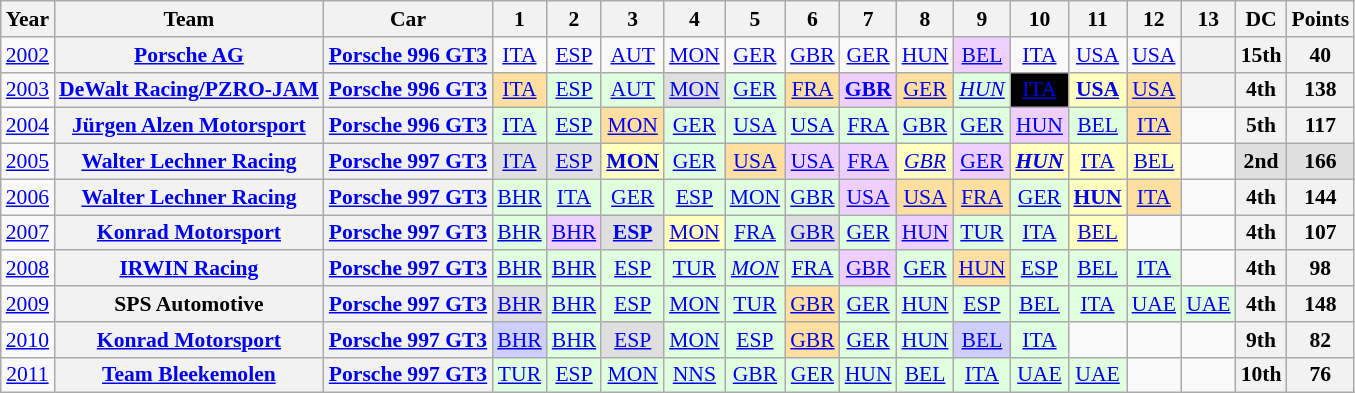<table class="wikitable" style="text-align:center; font-size:90%">
<tr>
<th>Year</th>
<th>Team</th>
<th>Car</th>
<th>1</th>
<th>2</th>
<th>3</th>
<th>4</th>
<th>5</th>
<th>6</th>
<th>7</th>
<th>8</th>
<th>9</th>
<th>10</th>
<th>11</th>
<th>12</th>
<th>13</th>
<th>DC</th>
<th>Points</th>
</tr>
<tr>
<td><a href='#'>2002</a></td>
<th><a href='#'>Porsche AG</a></th>
<th><a href='#'>Porsche 996 GT3</a></th>
<td><a href='#'>ITA</a></td>
<td><a href='#'>ESP</a></td>
<td><a href='#'>AUT</a></td>
<td><a href='#'>MON</a></td>
<td><a href='#'>GER</a></td>
<td><a href='#'>GBR</a></td>
<td><a href='#'>GER</a></td>
<td><a href='#'>HUN</a></td>
<td style="background:#EFCFFF;"><a href='#'>BEL</a><br></td>
<td><a href='#'>ITA</a></td>
<td><a href='#'>USA</a></td>
<td><a href='#'>USA</a></td>
<th></th>
<th>15th</th>
<th>40</th>
</tr>
<tr>
<td><a href='#'>2003</a></td>
<th><a href='#'>DeWalt Racing/PZRO-JAM</a></th>
<th><a href='#'>Porsche 996 GT3</a></th>
<td style="background:#FFDF9F;"><a href='#'>ITA</a><br></td>
<td style="background:#DFFFDF;"><a href='#'>ESP</a><br></td>
<td style="background:#DFFFDF;"><a href='#'>AUT</a><br></td>
<td style="background:#DFDFDF;"><a href='#'>MON</a><br></td>
<td style="background:#DFFFDF;"><a href='#'>GER</a><br></td>
<td style="background:#FFDF9F;"><a href='#'>FRA</a><br></td>
<td style="background:#EFCFFF;"><strong><a href='#'>GBR</a></strong><br></td>
<td style="background:#FFDF9F;"><a href='#'>GER</a><br></td>
<td style="background:#DFFFDF;"><em><a href='#'>HUN</a></em><br></td>
<td style="background:black; color:white;"><a href='#'><span>ITA</span></a><br></td>
<td style="background:#FFFFBF;"><strong><a href='#'>USA</a></strong><br></td>
<td style="background:#FFDF9F;"><a href='#'>USA</a><br></td>
<th></th>
<th>4th</th>
<th>138</th>
</tr>
<tr>
<td><a href='#'>2004</a></td>
<th><a href='#'>Jürgen Alzen Motorsport</a></th>
<th><a href='#'>Porsche 996 GT3</a></th>
<td style="background:#DFFFDF;"><a href='#'>ITA</a><br></td>
<td style="background:#DFFFDF;"><a href='#'>ESP</a><br></td>
<td style="background:#FFDF9F;"><a href='#'>MON</a><br></td>
<td style="background:#DFFFDF;"><a href='#'>GER</a><br></td>
<td style="background:#DFFFDF;"><a href='#'>USA</a><br></td>
<td style="background:#DFFFDF;"><a href='#'>USA</a><br></td>
<td style="background:#DFFFDF;"><a href='#'>FRA</a><br></td>
<td style="background:#DFFFDF;"><a href='#'>GBR</a><br></td>
<td style="background:#DFFFDF;"><a href='#'>GER</a><br></td>
<td style="background:#EFCFFF;"><a href='#'>HUN</a><br></td>
<td style="background:#DFFFDF;"><a href='#'>BEL</a><br></td>
<td style="background:#FFDF9F;"><a href='#'>ITA</a><br></td>
<td></td>
<th>5th</th>
<th>117</th>
</tr>
<tr>
<td><a href='#'>2005</a></td>
<th><a href='#'>Walter Lechner Racing</a></th>
<th><a href='#'>Porsche 997 GT3</a></th>
<td style="background:#DFDFDF;"><a href='#'>ITA</a><br></td>
<td style="background:#DFDFDF;"><a href='#'>ESP</a><br></td>
<td style="background:#FFFFBF;"><strong><a href='#'>MON</a></strong><br></td>
<td style="background:#DFFFDF;"><a href='#'>GER</a><br></td>
<td style="background:#FFDF9F;"><a href='#'>USA</a><br></td>
<td style="background:#EFCFFF;"><a href='#'>USA</a><br></td>
<td style="background:#EFCFFF;"><a href='#'>FRA</a><br></td>
<td style="background:#FFFFBF;"><em><a href='#'>GBR</a></em><br></td>
<td style="background:#EFCFFF;"><a href='#'>GER</a><br></td>
<td style="background:#FFFFBF;"><strong><em><a href='#'>HUN</a></em></strong><br></td>
<td style="background:#FFFFBF;"><a href='#'>ITA</a><br></td>
<td style="background:#FFFFBF;"><a href='#'>BEL</a><br></td>
<td></td>
<td style="background:#DFDFDF;"><strong>2nd</strong></td>
<td style="background:#DFDFDF;"><strong>166</strong></td>
</tr>
<tr>
<td><a href='#'>2006</a></td>
<th><a href='#'>Walter Lechner Racing</a></th>
<th><a href='#'>Porsche 997 GT3</a></th>
<td style="background:#DFFFDF;"><a href='#'>BHR</a><br></td>
<td style="background:#DFFFDF;"><a href='#'>ITA</a><br></td>
<td style="background:#DFFFDF;"><a href='#'>GER</a><br></td>
<td style="background:#DFFFDF;"><a href='#'>ESP</a><br></td>
<td style="background:#DFFFDF;"><a href='#'>MON</a><br></td>
<td style="background:#DFFFDF;"><a href='#'>GBR</a><br></td>
<td style="background:#EFCFFF;"><a href='#'>USA</a><br></td>
<td style="background:#FFDF9F;"><a href='#'>USA</a><br></td>
<td style="background:#FFDF9F;"><a href='#'>FRA</a><br></td>
<td style="background:#DFFFDF;"><a href='#'>GER</a><br></td>
<td style="background:#FFFFBF;"><strong><a href='#'>HUN</a></strong><br></td>
<td style="background:#FFDF9F;"><a href='#'>ITA</a><br></td>
<td></td>
<th>4th</th>
<th>144</th>
</tr>
<tr>
<td><a href='#'>2007</a></td>
<th><a href='#'>Konrad Motorsport</a></th>
<th><a href='#'>Porsche 997 GT3</a></th>
<td style="background:#DFFFDF;"><a href='#'>BHR</a><br></td>
<td style="background:#EFCFFF;"><a href='#'>BHR</a><br></td>
<td style="background:#DFDFDF;"><strong><a href='#'>ESP</a></strong><br></td>
<td style="background:#FFFFBF;"><a href='#'>MON</a><br></td>
<td style="background:#DFFFDF;"><a href='#'>FRA</a><br></td>
<td style="background:#DFDFDF;"><a href='#'>GBR</a><br></td>
<td style="background:#DFFFDF;"><a href='#'>GER</a><br></td>
<td style="background:#EFCFFF;"><a href='#'>HUN</a><br></td>
<td style="background:#DFFFDF;"><a href='#'>TUR</a><br></td>
<td style="background:#DFFFDF;"><a href='#'>ITA</a><br></td>
<td style="background:#FFFFBF;"><a href='#'>BEL</a><br></td>
<td></td>
<td></td>
<th>4th</th>
<th>107</th>
</tr>
<tr>
<td><a href='#'>2008</a></td>
<th><a href='#'>IRWIN Racing</a></th>
<th><a href='#'>Porsche 997 GT3</a></th>
<td style="background:#DFFFDF;"><a href='#'>BHR</a><br></td>
<td style="background:#DFFFDF;"><a href='#'>BHR</a><br></td>
<td style="background:#DFFFDF;"><a href='#'>ESP</a><br></td>
<td style="background:#DFFFDF;"><a href='#'>TUR</a><br></td>
<td style="background:#DFFFDF;"><em><a href='#'>MON</a></em><br></td>
<td style="background:#DFFFDF;"><a href='#'>FRA</a><br></td>
<td style="background:#EFCFFF;"><a href='#'>GBR</a><br></td>
<td style="background:#DFFFDF;"><a href='#'>GER</a><br></td>
<td style="background:#FFDF9F;"><a href='#'>HUN</a><br></td>
<td style="background:#DFFFDF;"><a href='#'>ESP</a><br></td>
<td style="background:#DFFFDF;"><a href='#'>BEL</a><br></td>
<td style="background:#DFFFDF;"><a href='#'>ITA</a><br></td>
<td></td>
<th>4th</th>
<th>98</th>
</tr>
<tr>
<td><a href='#'>2009</a></td>
<th>SPS Automotive</th>
<th><a href='#'>Porsche 997 GT3</a></th>
<td style="background:#DFDFDF;"><a href='#'>BHR</a><br></td>
<td style="background:#DFFFDF;"><a href='#'>BHR</a><br></td>
<td style="background:#DFFFDF;"><a href='#'>ESP</a><br></td>
<td style="background:#DFFFDF;"><a href='#'>MON</a><br></td>
<td style="background:#DFFFDF;"><a href='#'>TUR</a><br></td>
<td style="background:#FFDF9F;"><a href='#'>GBR</a><br></td>
<td style="background:#DFFFDF;"><a href='#'>GER</a><br></td>
<td style="background:#DFFFDF;"><a href='#'>HUN</a><br></td>
<td style="background:#DFFFDF;"><a href='#'>ESP</a><br></td>
<td style="background:#DFFFDF;"><a href='#'>BEL</a><br></td>
<td style="background:#DFFFDF;"><a href='#'>ITA</a><br></td>
<td style="background:#DFFFDF;"><a href='#'>UAE</a><br></td>
<td style="background:#DFFFDF;"><a href='#'>UAE</a><br></td>
<th>4th</th>
<th>148</th>
</tr>
<tr>
<td><a href='#'>2010</a></td>
<th><a href='#'>Konrad Motorsport</a></th>
<th><a href='#'>Porsche 997 GT3</a></th>
<td style="background:#CFCFFF;"><a href='#'>BHR</a><br></td>
<td style="background:#DFFFDF;"><a href='#'>BHR</a><br></td>
<td style="background:#DFDFDF;"><a href='#'>ESP</a><br></td>
<td style="background:#DFFFDF;"><a href='#'>MON</a><br></td>
<td style="background:#DFFFDF;"><a href='#'>ESP</a><br></td>
<td style="background:#FFDF9F;"><a href='#'>GBR</a><br></td>
<td style="background:#DFFFDF;"><a href='#'>GER</a><br></td>
<td style="background:#DFFFDF;"><a href='#'>HUN</a><br></td>
<td style="background:#CFCFFF;"><a href='#'>BEL</a><br></td>
<td style="background:#DFFFDF;"><a href='#'>ITA</a><br></td>
<td></td>
<td></td>
<td></td>
<th>9th</th>
<th>82</th>
</tr>
<tr>
<td><a href='#'>2011</a></td>
<th><a href='#'>Team Bleekemolen</a></th>
<th><a href='#'>Porsche 997 GT3</a></th>
<td style="background:#DFFFDF;"><a href='#'>TUR</a> <br></td>
<td style="background:#DFFFDF;"><a href='#'>ESP</a> <br></td>
<td style="background:#DFFFDF;"><a href='#'>MON</a> <br></td>
<td style="background:#DFFFDF;"><a href='#'>NNS</a> <br></td>
<td style="background:#DFFFDF;"><a href='#'>GBR</a> <br></td>
<td style="background:#DFFFDF;"><a href='#'>GER</a><br></td>
<td style="background:#DFFFDF;"><a href='#'>HUN</a><br></td>
<td style="background:#DFFFDF;"><a href='#'>BEL</a><br></td>
<td style="background:#DFFFDF;"><a href='#'>ITA</a><br></td>
<td style="background:#DFFFDF;"><a href='#'>UAE</a><br></td>
<td style="background:#DFFFDF;"><a href='#'>UAE</a><br></td>
<td></td>
<td></td>
<th>10th</th>
<th>76</th>
</tr>
</table>
